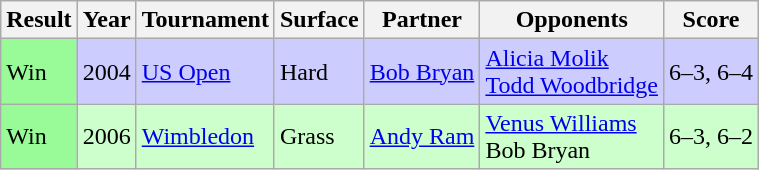<table class="sortable wikitable">
<tr>
<th>Result</th>
<th>Year</th>
<th>Tournament</th>
<th>Surface</th>
<th>Partner</th>
<th>Opponents</th>
<th class="unsortable">Score</th>
</tr>
<tr bgcolor=#CCCCFF>
<td bgcolor=98FB98>Win</td>
<td>2004</td>
<td><a href='#'>US Open</a></td>
<td>Hard</td>
<td> <a href='#'>Bob Bryan</a></td>
<td> <a href='#'>Alicia Molik</a><br> <a href='#'>Todd Woodbridge</a></td>
<td>6–3, 6–4</td>
</tr>
<tr bgcolor=#CCFFCC>
<td bgcolor=98FB98>Win</td>
<td>2006</td>
<td><a href='#'>Wimbledon</a></td>
<td>Grass</td>
<td> <a href='#'>Andy Ram</a></td>
<td> <a href='#'>Venus Williams</a><br> Bob Bryan</td>
<td>6–3, 6–2</td>
</tr>
</table>
